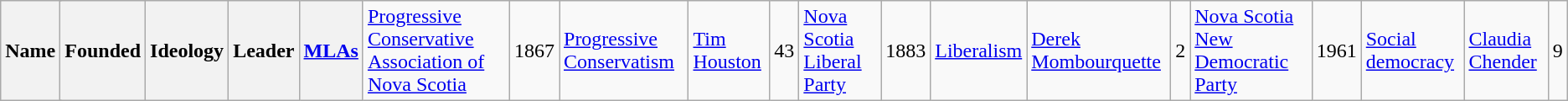<table class="wikitable">
<tr>
<th colspan=2>Name</th>
<th>Founded</th>
<th>Ideology</th>
<th>Leader</th>
<th><a href='#'>MLAs</a><br></th>
<td><a href='#'>Progressive Conservative Association of Nova Scotia</a></td>
<td>1867</td>
<td><a href='#'>Progressive Conservatism</a></td>
<td><a href='#'>Tim Houston</a></td>
<td align="right">43<br></td>
<td><a href='#'>Nova Scotia Liberal Party</a></td>
<td>1883</td>
<td><a href='#'>Liberalism</a></td>
<td><a href='#'>Derek Mombourquette</a></td>
<td align="right">2<br></td>
<td><a href='#'>Nova Scotia New Democratic Party</a></td>
<td>1961</td>
<td><a href='#'>Social democracy</a></td>
<td><a href='#'>Claudia Chender</a></td>
<td align="right">9</td>
</tr>
</table>
